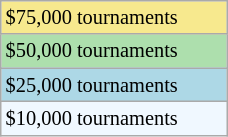<table class="wikitable" style="font-size:85%; width:12%;">
<tr style="background:#f7e98e;">
<td>$75,000 tournaments</td>
</tr>
<tr style="background:#addfad;">
<td>$50,000 tournaments</td>
</tr>
<tr style="background:lightblue;">
<td>$25,000 tournaments</td>
</tr>
<tr style="background:#f0f8ff;">
<td>$10,000 tournaments</td>
</tr>
</table>
